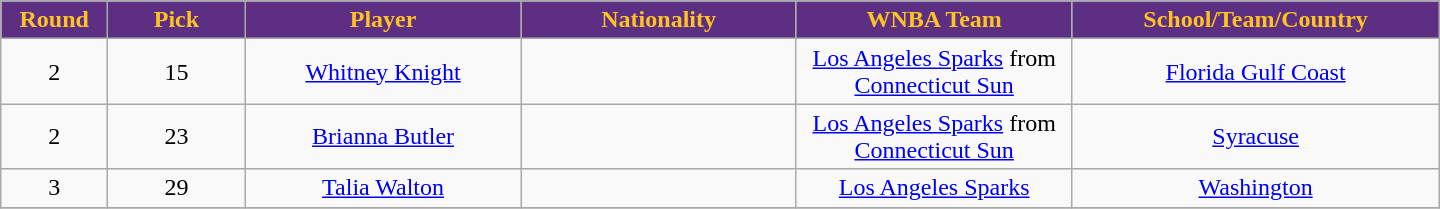<table class="wikitable" style="text-align:center; width:60em">
<tr>
<th style="background:#5c2f83; color:#FFC322;" width="2%">Round</th>
<th style="background:#5c2f83; color:#FFC322;" width="5%">Pick</th>
<th style="background:#5c2f83; color:#FFC322;" width="10%">Player</th>
<th style="background:#5c2f83; color:#FFC322;" width="10%">Nationality</th>
<th style="background:#5c2f83; color:#FFC322;" width="10%">WNBA Team</th>
<th style="background:#5c2f83; color:#FFC322;" width="10%">School/Team/Country</th>
</tr>
<tr>
<td>2</td>
<td>15</td>
<td><a href='#'>Whitney Knight</a></td>
<td></td>
<td><a href='#'>Los Angeles Sparks</a> from <a href='#'>Connecticut Sun</a></td>
<td><a href='#'>Florida Gulf Coast</a></td>
</tr>
<tr>
<td>2</td>
<td>23</td>
<td><a href='#'>Brianna Butler</a></td>
<td></td>
<td><a href='#'>Los Angeles Sparks</a> from <a href='#'>Connecticut Sun</a></td>
<td><a href='#'>Syracuse</a></td>
</tr>
<tr>
<td>3</td>
<td>29</td>
<td><a href='#'>Talia Walton</a></td>
<td></td>
<td><a href='#'>Los Angeles Sparks</a></td>
<td><a href='#'>Washington</a></td>
</tr>
<tr>
</tr>
</table>
